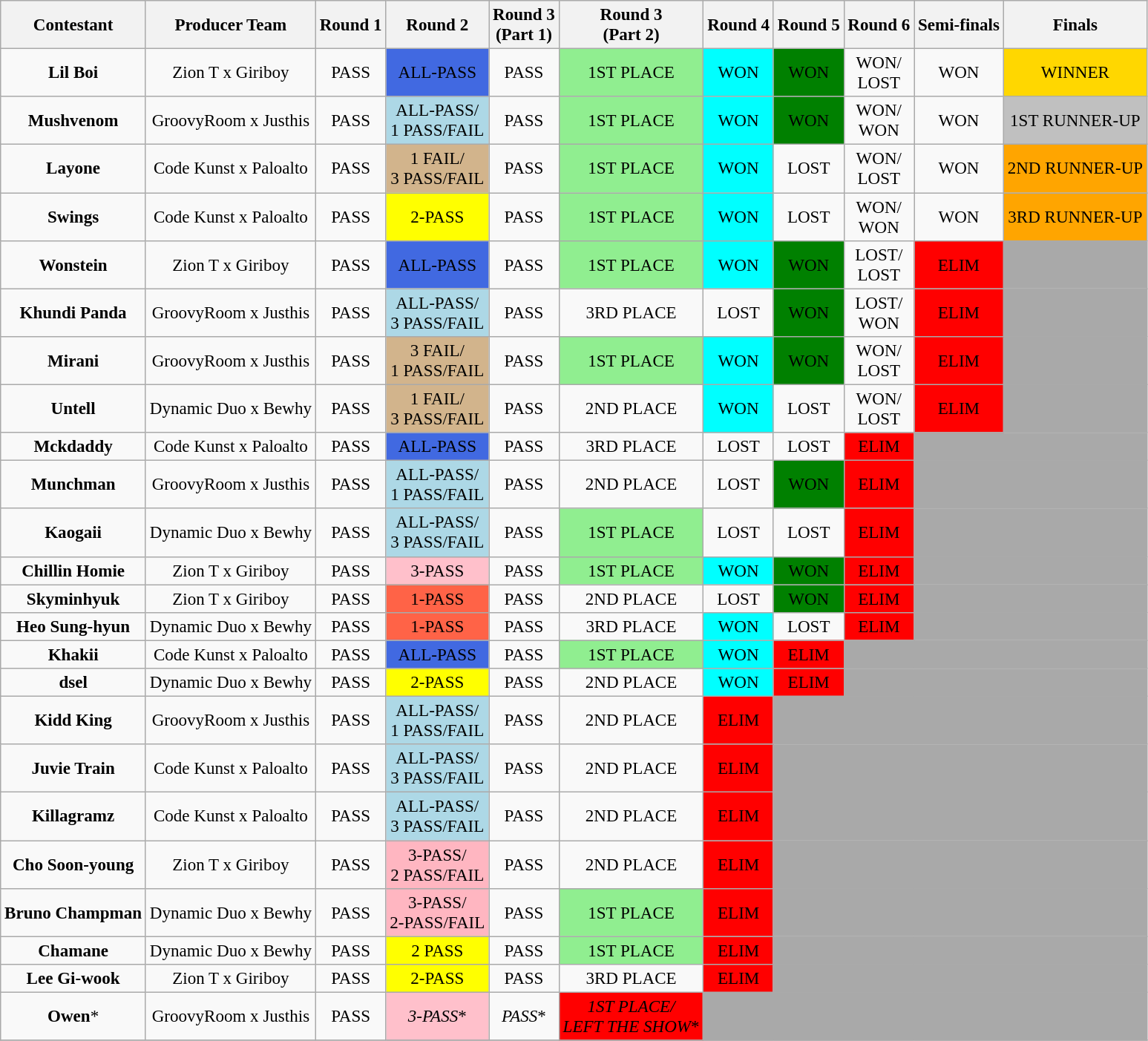<table class="wikitable" border="2" style="text-align:center;font-size:96%">
<tr>
<th>Contestant</th>
<th>Producer Team</th>
<th>Round 1</th>
<th>Round 2</th>
<th>Round 3 <br> (Part 1)</th>
<th>Round 3 <br> (Part 2)</th>
<th>Round 4</th>
<th>Round 5</th>
<th>Round 6</th>
<th>Semi-finals</th>
<th>Finals</th>
</tr>
<tr>
<td><strong>Lil Boi</strong></td>
<td>Zion T x Giriboy</td>
<td>PASS</td>
<td style="background:royalblue">ALL-PASS</td>
<td>PASS</td>
<td style="background:lightgreen">1ST PLACE</td>
<td style="background:aqua">WON</td>
<td style="background:green">WON</td>
<td>WON/<br>LOST</td>
<td>WON</td>
<td style="background:gold">WINNER</td>
</tr>
<tr>
<td><strong>Mushvenom</strong></td>
<td>GroovyRoom x Justhis</td>
<td>PASS</td>
<td style="background:lightblue">ALL-PASS/<br> 1 PASS/FAIL</td>
<td>PASS</td>
<td style="background:lightgreen">1ST PLACE</td>
<td style="background:aqua">WON</td>
<td style="background:green">WON</td>
<td>WON/<br>WON</td>
<td>WON</td>
<td style="background:silver">1ST RUNNER-UP</td>
</tr>
<tr>
<td><strong>Layone</strong></td>
<td>Code Kunst x Paloalto</td>
<td>PASS</td>
<td style="background:tan">1 FAIL/<br>3 PASS/FAIL</td>
<td>PASS</td>
<td style="background:lightgreen">1ST PLACE</td>
<td style="background:aqua">WON</td>
<td>LOST</td>
<td>WON/<br>LOST</td>
<td>WON</td>
<td style="background:orange">2ND RUNNER-UP</td>
</tr>
<tr>
<td><strong>Swings</strong></td>
<td>Code Kunst x Paloalto</td>
<td>PASS</td>
<td style="background:yellow">2-PASS</td>
<td>PASS</td>
<td style="background:lightgreen">1ST PLACE</td>
<td style="background:aqua">WON</td>
<td>LOST</td>
<td>WON/<br>WON</td>
<td>WON</td>
<td style="background:orange">3RD RUNNER-UP</td>
</tr>
<tr>
<td><strong>Wonstein</strong></td>
<td>Zion T x Giriboy</td>
<td>PASS</td>
<td style="background:royalblue">ALL-PASS</td>
<td>PASS</td>
<td style="background:lightgreen">1ST PLACE</td>
<td style="background:aqua">WON</td>
<td style="background:green">WON</td>
<td>LOST/<br>LOST</td>
<td style="background:red">ELIM</td>
<td bgcolor="darkgray" colspan="1"></td>
</tr>
<tr>
<td><strong>Khundi Panda</strong></td>
<td>GroovyRoom x Justhis</td>
<td>PASS</td>
<td style="background:lightblue">ALL-PASS/<br>3 PASS/FAIL</td>
<td>PASS</td>
<td>3RD PLACE</td>
<td>LOST</td>
<td style="background:green">WON</td>
<td>LOST/<br>WON</td>
<td style="background:red">ELIM</td>
<td bgcolor="darkgray" colspan="1"></td>
</tr>
<tr>
<td><strong>Mirani</strong></td>
<td>GroovyRoom x Justhis</td>
<td>PASS</td>
<td style="background:tan">3 FAIL/<br>1 PASS/FAIL</td>
<td>PASS</td>
<td style="background:lightgreen">1ST PLACE</td>
<td style="background:aqua">WON</td>
<td style="background:green">WON</td>
<td>WON/<br>LOST</td>
<td style="background:red">ELIM</td>
<td bgcolor="darkgray" colspan="1"></td>
</tr>
<tr>
<td><strong>Untell</strong></td>
<td>Dynamic Duo x Bewhy</td>
<td>PASS</td>
<td style="background:tan">1 FAIL/<br>3 PASS/FAIL</td>
<td>PASS</td>
<td>2ND PLACE</td>
<td style="background:aqua">WON</td>
<td>LOST</td>
<td>WON/<br>LOST</td>
<td style="background:red">ELIM</td>
<td bgcolor="darkgray" colspan="1"></td>
</tr>
<tr>
<td><strong>Mckdaddy</strong></td>
<td>Code Kunst x Paloalto</td>
<td>PASS</td>
<td style="background:royalblue">ALL-PASS</td>
<td>PASS</td>
<td>3RD PLACE</td>
<td>LOST</td>
<td>LOST</td>
<td style="background:red">ELIM</td>
<td bgcolor="darkgray" colspan="2"></td>
</tr>
<tr>
<td><strong>Munchman</strong></td>
<td>GroovyRoom x Justhis</td>
<td>PASS</td>
<td style="background:lightblue">ALL-PASS/<br>1 PASS/FAIL</td>
<td>PASS</td>
<td>2ND PLACE</td>
<td>LOST</td>
<td style="background:green">WON</td>
<td style="background:red">ELIM</td>
<td bgcolor="darkgray" colspan="2"></td>
</tr>
<tr>
<td><strong>Kaogaii</strong></td>
<td>Dynamic Duo x Bewhy</td>
<td>PASS</td>
<td style="background:lightblue">ALL-PASS/<br>3 PASS/FAIL</td>
<td>PASS</td>
<td style="background:lightgreen">1ST PLACE</td>
<td>LOST</td>
<td>LOST</td>
<td style="background:red">ELIM</td>
<td bgcolor="darkgray" colspan="2"></td>
</tr>
<tr>
<td><strong>Chillin Homie</strong></td>
<td>Zion T x Giriboy</td>
<td>PASS</td>
<td style="background:pink">3-PASS</td>
<td>PASS</td>
<td style="background:lightgreen">1ST PLACE</td>
<td style="background:aqua">WON</td>
<td style="background:green">WON</td>
<td style="background:red">ELIM</td>
<td bgcolor="darkgray" colspan="2"></td>
</tr>
<tr>
<td><strong>Skyminhyuk</strong></td>
<td>Zion T x Giriboy</td>
<td>PASS</td>
<td style="background:tomato">1-PASS</td>
<td>PASS</td>
<td>2ND PLACE</td>
<td>LOST</td>
<td style="background:green">WON</td>
<td style="background:red">ELIM</td>
<td bgcolor="darkgray" colspan="2"></td>
</tr>
<tr>
<td><strong>Heo Sung-hyun</strong></td>
<td>Dynamic Duo x Bewhy</td>
<td>PASS</td>
<td style="background:tomato">1-PASS</td>
<td>PASS</td>
<td>3RD PLACE</td>
<td style="background:aqua">WON</td>
<td>LOST</td>
<td style="background:red">ELIM</td>
<td bgcolor="darkgray" colspan="2"></td>
</tr>
<tr>
<td><strong>Khakii</strong></td>
<td>Code Kunst x Paloalto</td>
<td>PASS</td>
<td style="background:royalblue">ALL-PASS</td>
<td>PASS</td>
<td style="background:lightgreen">1ST PLACE</td>
<td style="background:aqua">WON</td>
<td style="background:red">ELIM</td>
<td bgcolor="darkgray" colspan="3"></td>
</tr>
<tr>
<td><strong>dsel</strong></td>
<td>Dynamic Duo x Bewhy</td>
<td>PASS</td>
<td style="background:yellow">2-PASS</td>
<td>PASS</td>
<td>2ND PLACE</td>
<td style="background:aqua">WON</td>
<td style="background:red">ELIM</td>
<td bgcolor="darkgray" colspan="3"></td>
</tr>
<tr>
<td><strong>Kidd King</strong></td>
<td>GroovyRoom x Justhis</td>
<td>PASS</td>
<td style="background:lightblue">ALL-PASS/<br>1 PASS/FAIL</td>
<td>PASS</td>
<td>2ND PLACE</td>
<td style="background:red">ELIM</td>
<td bgcolor="darkgray" colspan="4"></td>
</tr>
<tr>
<td><strong>Juvie Train</strong></td>
<td>Code Kunst x Paloalto</td>
<td>PASS</td>
<td style="background:lightblue">ALL-PASS/<br>3 PASS/FAIL</td>
<td>PASS</td>
<td>2ND PLACE</td>
<td style="background:red">ELIM</td>
<td bgcolor="darkgray" colspan="4"></td>
</tr>
<tr>
<td><strong>Killagramz</strong></td>
<td>Code Kunst x Paloalto</td>
<td>PASS</td>
<td style="background:lightblue">ALL-PASS/<br>3 PASS/FAIL</td>
<td>PASS</td>
<td>2ND PLACE</td>
<td style="background:red">ELIM</td>
<td bgcolor="darkgray" colspan="4"></td>
</tr>
<tr>
<td><strong>Cho Soon-young</strong></td>
<td>Zion T x Giriboy</td>
<td>PASS</td>
<td style="background:lightpink">3-PASS/<br>2 PASS/FAIL</td>
<td>PASS</td>
<td>2ND PLACE</td>
<td style="background:red">ELIM</td>
<td bgcolor="darkgray" colspan="4"></td>
</tr>
<tr>
<td><strong>Bruno Champman</strong></td>
<td>Dynamic Duo x Bewhy</td>
<td>PASS</td>
<td style="background:lightpink">3-PASS/<br>2-PASS/FAIL</td>
<td>PASS</td>
<td style="background:lightgreen">1ST PLACE</td>
<td style="background:red">ELIM</td>
<td bgcolor="darkgray" colspan="4"></td>
</tr>
<tr>
<td><strong>Chamane</strong></td>
<td>Dynamic Duo x Bewhy</td>
<td>PASS</td>
<td style="background:yellow">2 PASS</td>
<td>PASS</td>
<td style="background:lightgreen">1ST PLACE</td>
<td style="background:red">ELIM</td>
<td bgcolor="darkgray" colspan="4"></td>
</tr>
<tr>
<td><strong>Lee Gi-wook</strong></td>
<td>Zion T x Giriboy</td>
<td>PASS</td>
<td style="background:yellow">2-PASS</td>
<td>PASS</td>
<td>3RD PLACE</td>
<td style="background:red">ELIM</td>
<td bgcolor="darkgray" colspan="4"></td>
</tr>
<tr>
<td><strong>Owen</strong>*</td>
<td>GroovyRoom x Justhis</td>
<td>PASS</td>
<td style="background:pink"><em>3-PASS</em>*</td>
<td><em>PASS</em>*</td>
<td style="background:red"><em>1ST PLACE/<br>LEFT THE SHOW</em>*</td>
<td bgcolor="darkgray" colspan="5"></td>
</tr>
<tr>
</tr>
</table>
